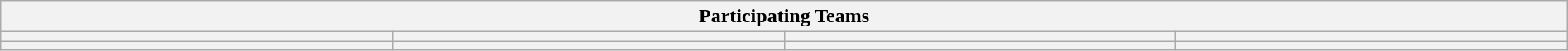<table class="wikitable" style="width:100%;">
<tr>
<th colspan=4><strong>Participating Teams</strong></th>
</tr>
<tr>
<th style="width:25%;"></th>
<th style="width:25%;"></th>
<th style="width:25%;"></th>
<th style="width:25%;"></th>
</tr>
<tr>
<th style="width:25%;"></th>
<th style="width:25%;"></th>
<th style="width:25%;"></th>
<th style="width:25%;"></th>
</tr>
</table>
